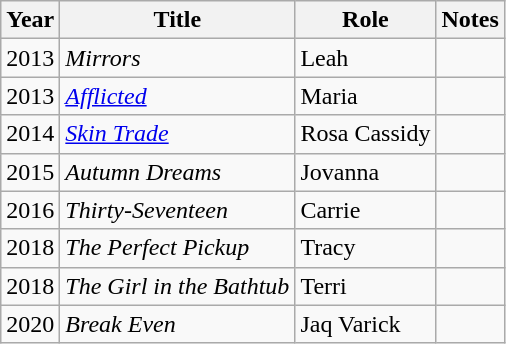<table class="wikitable sortable">
<tr>
<th>Year</th>
<th>Title</th>
<th>Role</th>
<th>Notes</th>
</tr>
<tr>
<td>2013</td>
<td><em>Mirrors</em></td>
<td>Leah</td>
<td></td>
</tr>
<tr>
<td>2013</td>
<td><em><a href='#'>Afflicted</a></em></td>
<td>Maria</td>
<td></td>
</tr>
<tr>
<td>2014</td>
<td><em><a href='#'>Skin Trade</a></em></td>
<td>Rosa Cassidy</td>
<td></td>
</tr>
<tr>
<td>2015</td>
<td><em>Autumn Dreams</em></td>
<td>Jovanna</td>
<td></td>
</tr>
<tr>
<td>2016</td>
<td><em>Thirty-Seventeen</em></td>
<td>Carrie</td>
<td></td>
</tr>
<tr>
<td>2018</td>
<td data-sort-value="Perfect Pickup, The"><em>The Perfect Pickup </em></td>
<td>Tracy</td>
</tr>
<tr>
<td>2018</td>
<td data-sort-value="Girl in the Bathtub, The"><em>The Girl in the Bathtub </em></td>
<td>Terri</td>
<td></td>
</tr>
<tr>
<td>2020</td>
<td><em>Break Even</em></td>
<td>Jaq Varick</td>
<td></td>
</tr>
</table>
